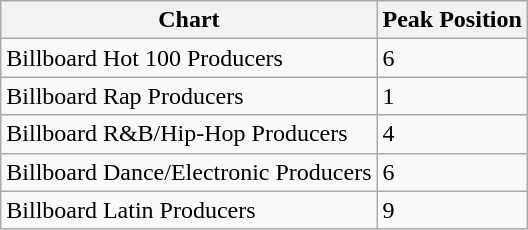<table class="wikitable">
<tr>
<th>Chart</th>
<th>Peak Position</th>
</tr>
<tr>
<td>Billboard Hot 100 Producers</td>
<td>6</td>
</tr>
<tr>
<td>Billboard Rap Producers</td>
<td>1</td>
</tr>
<tr>
<td>Billboard R&B/Hip-Hop Producers</td>
<td>4</td>
</tr>
<tr>
<td>Billboard Dance/Electronic Producers</td>
<td>6</td>
</tr>
<tr>
<td>Billboard Latin Producers</td>
<td>9</td>
</tr>
</table>
